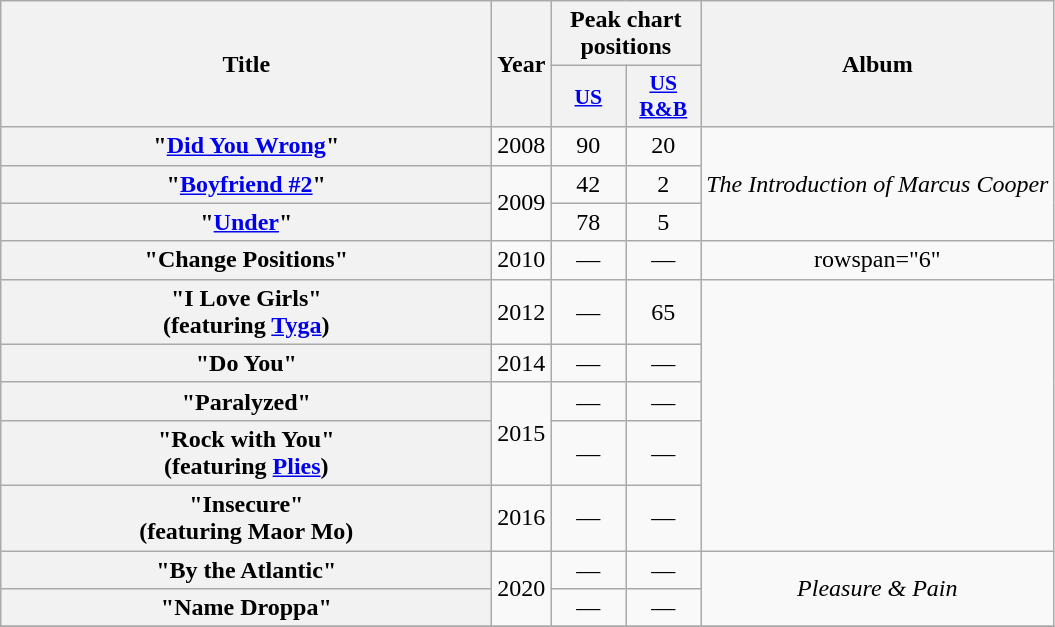<table class="wikitable plainrowheaders" style="text-align:center;">
<tr>
<th scope="col" rowspan="2" style="width:20em;">Title</th>
<th scope="col" rowspan="2">Year</th>
<th scope="col" colspan="2">Peak chart positions</th>
<th scope="col" rowspan="2">Album</th>
</tr>
<tr>
<th style="width:3em;font-size:90%;"><a href='#'>US</a><br></th>
<th style="width:3em;font-size:90%;"><a href='#'>US<br>R&B</a><br></th>
</tr>
<tr>
<th scope="row">"<a href='#'>Did You Wrong</a>"</th>
<td>2008</td>
<td>90</td>
<td>20</td>
<td rowspan="3"><em>The Introduction of Marcus Cooper</em></td>
</tr>
<tr>
<th scope="row">"<a href='#'>Boyfriend #2</a>"</th>
<td rowspan="2">2009</td>
<td>42</td>
<td>2</td>
</tr>
<tr>
<th scope="row">"<a href='#'>Under</a>"</th>
<td>78</td>
<td>5</td>
</tr>
<tr>
<th scope="row">"Change Positions"</th>
<td>2010</td>
<td>—</td>
<td>—</td>
<td>rowspan="6" </td>
</tr>
<tr>
<th scope="row">"I Love Girls"<br><span>(featuring <a href='#'>Tyga</a>)</span></th>
<td>2012</td>
<td>—</td>
<td>65</td>
</tr>
<tr>
<th scope="row">"Do You"</th>
<td>2014</td>
<td>—</td>
<td>—</td>
</tr>
<tr>
<th scope="row">"Paralyzed"</th>
<td rowspan="2">2015</td>
<td>—</td>
<td>—</td>
</tr>
<tr>
<th scope="row">"Rock with You"<br><span>(featuring <a href='#'>Plies</a>)</span></th>
<td>—</td>
<td>—</td>
</tr>
<tr>
<th scope="row">"Insecure"<br><span>(featuring Maor Mo)</span></th>
<td>2016</td>
<td>—</td>
<td>—</td>
</tr>
<tr>
<th scope=" row">"By the Atlantic"</th>
<td rowspan="2">2020</td>
<td>—</td>
<td>—</td>
<td rowspan="2"><em>Pleasure & Pain</em></td>
</tr>
<tr>
<th scope="row">"Name Droppa"</th>
<td>—</td>
<td>—</td>
</tr>
<tr>
</tr>
</table>
